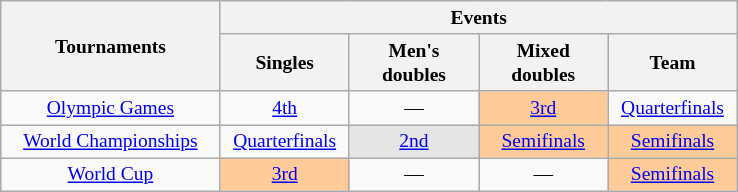<table class="wikitable" style="text-align:center; font-size:small;">
<tr>
<th rowspan="2" width="140">Tournaments</th>
<th colspan="4" width="320">Events</th>
</tr>
<tr>
<th width="80">Singles</th>
<th width="80">Men's<br>doubles</th>
<th width="80">Mixed<br>doubles</th>
<th width="80">Team</th>
</tr>
<tr>
<td><a href='#'>Olympic Games</a></td>
<td><a href='#'>4th</a></td>
<td>—</td>
<td style="background: #ffcc99;"><a href='#'>3rd</a></td>
<td><a href='#'>Quarterfinals</a></td>
</tr>
<tr>
<td><a href='#'>World Championships</a></td>
<td><a href='#'>Quarterfinals</a></td>
<td style="background: #e5e5e5;"><a href='#'>2nd</a></td>
<td style="background: #ffcc99;"><a href='#'>Semifinals</a></td>
<td style="background: #ffcc99;"><a href='#'>Semifinals</a></td>
</tr>
<tr>
<td><a href='#'>World Cup</a></td>
<td style="background: #ffcc99;"><a href='#'>3rd</a></td>
<td>—</td>
<td>—</td>
<td style="background: #ffcc99;"><a href='#'>Semifinals</a></td>
</tr>
</table>
